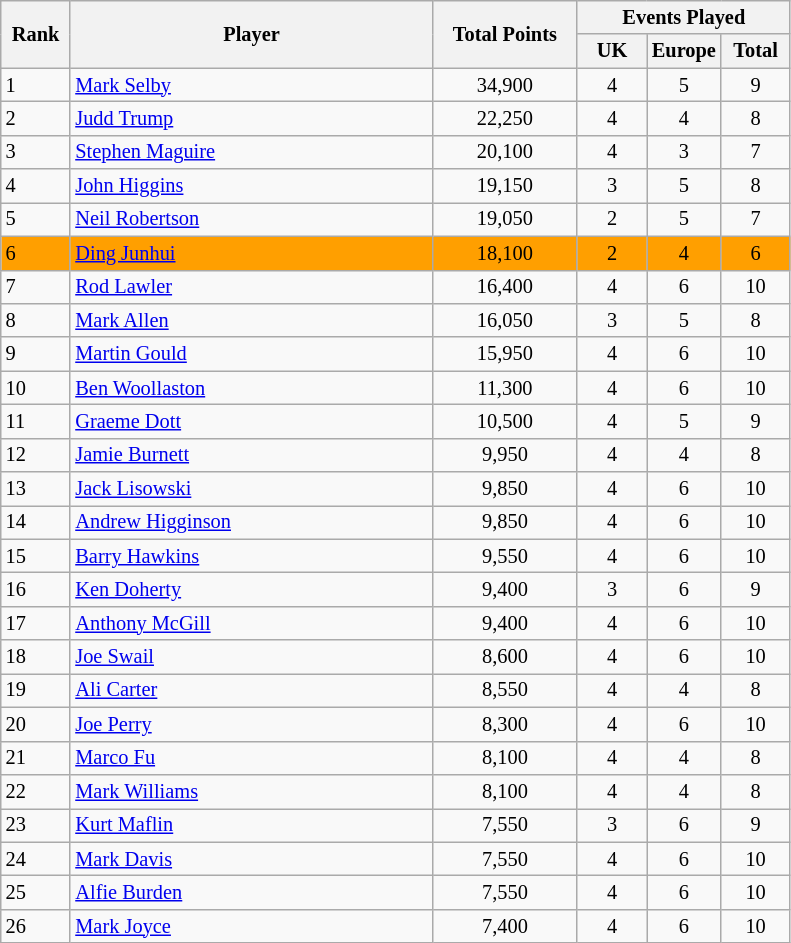<table class="wikitable" style="font-size: 85%">
<tr>
<th width=40 rowspan="2" align="center">Rank</th>
<th width=235 rowspan="2">Player</th>
<th width=90 rowspan="2">Total Points</th>
<th width=130 colspan="3">Events Played</th>
</tr>
<tr>
<th width=40>UK</th>
<th width=40>Europe</th>
<th width=40>Total</th>
</tr>
<tr>
<td>1</td>
<td> <a href='#'>Mark Selby</a></td>
<td align="center">34,900</td>
<td align="center">4</td>
<td align="center">5</td>
<td align="center">9</td>
</tr>
<tr>
<td>2</td>
<td> <a href='#'>Judd Trump</a></td>
<td align="center">22,250</td>
<td align="center">4</td>
<td align="center">4</td>
<td align="center">8</td>
</tr>
<tr>
<td>3</td>
<td> <a href='#'>Stephen Maguire</a></td>
<td align="center">20,100</td>
<td align="center">4</td>
<td align="center">3</td>
<td align="center">7</td>
</tr>
<tr>
<td>4</td>
<td> <a href='#'>John Higgins</a></td>
<td align="center">19,150</td>
<td align="center">3</td>
<td align="center">5</td>
<td align="center">8</td>
</tr>
<tr>
<td>5</td>
<td> <a href='#'>Neil Robertson</a></td>
<td align="center">19,050</td>
<td align="center">2</td>
<td align="center">5</td>
<td align="center">7</td>
</tr>
<tr bgcolor=#FF9F00>
<td>6</td>
<td> <a href='#'>Ding Junhui</a></td>
<td align="center">18,100</td>
<td align="center">2</td>
<td align="center">4</td>
<td align="center">6</td>
</tr>
<tr>
<td>7</td>
<td> <a href='#'>Rod Lawler</a></td>
<td align="center">16,400</td>
<td align="center">4</td>
<td align="center">6</td>
<td align="center">10</td>
</tr>
<tr>
<td>8</td>
<td> <a href='#'>Mark Allen</a></td>
<td align="center">16,050</td>
<td align="center">3</td>
<td align="center">5</td>
<td align="center">8</td>
</tr>
<tr>
<td>9</td>
<td> <a href='#'>Martin Gould</a></td>
<td align="center">15,950</td>
<td align="center">4</td>
<td align="center">6</td>
<td align="center">10</td>
</tr>
<tr>
<td>10</td>
<td> <a href='#'>Ben Woollaston</a></td>
<td align="center">11,300</td>
<td align="center">4</td>
<td align="center">6</td>
<td align="center">10</td>
</tr>
<tr>
<td>11</td>
<td> <a href='#'>Graeme Dott</a></td>
<td align="center">10,500</td>
<td align="center">4</td>
<td align="center">5</td>
<td align="center">9</td>
</tr>
<tr>
<td>12</td>
<td> <a href='#'>Jamie Burnett</a></td>
<td align="center">9,950</td>
<td align="center">4</td>
<td align="center">4</td>
<td align="center">8</td>
</tr>
<tr>
<td>13</td>
<td> <a href='#'>Jack Lisowski</a></td>
<td align="center">9,850</td>
<td align="center">4</td>
<td align="center">6</td>
<td align="center">10</td>
</tr>
<tr>
<td>14</td>
<td> <a href='#'>Andrew Higginson</a></td>
<td align="center">9,850</td>
<td align="center">4</td>
<td align="center">6</td>
<td align="center">10</td>
</tr>
<tr>
<td>15</td>
<td> <a href='#'>Barry Hawkins</a></td>
<td align="center">9,550</td>
<td align="center">4</td>
<td align="center">6</td>
<td align="center">10</td>
</tr>
<tr>
<td>16</td>
<td> <a href='#'>Ken Doherty</a></td>
<td align="center">9,400</td>
<td align="center">3</td>
<td align="center">6</td>
<td align="center">9</td>
</tr>
<tr>
<td>17</td>
<td> <a href='#'>Anthony McGill</a></td>
<td align="center">9,400</td>
<td align="center">4</td>
<td align="center">6</td>
<td align="center">10</td>
</tr>
<tr>
<td>18</td>
<td> <a href='#'>Joe Swail</a></td>
<td align="center">8,600</td>
<td align="center">4</td>
<td align="center">6</td>
<td align="center">10</td>
</tr>
<tr>
<td>19</td>
<td> <a href='#'>Ali Carter</a></td>
<td align="center">8,550</td>
<td align="center">4</td>
<td align="center">4</td>
<td align="center">8</td>
</tr>
<tr>
<td>20</td>
<td> <a href='#'>Joe Perry</a></td>
<td align="center">8,300</td>
<td align="center">4</td>
<td align="center">6</td>
<td align="center">10</td>
</tr>
<tr>
<td>21</td>
<td> <a href='#'>Marco Fu</a></td>
<td align="center">8,100</td>
<td align="center">4</td>
<td align="center">4</td>
<td align="center">8</td>
</tr>
<tr>
<td>22</td>
<td> <a href='#'>Mark Williams</a></td>
<td align="center">8,100</td>
<td align="center">4</td>
<td align="center">4</td>
<td align="center">8</td>
</tr>
<tr>
<td>23</td>
<td> <a href='#'>Kurt Maflin</a></td>
<td align="center">7,550</td>
<td align="center">3</td>
<td align="center">6</td>
<td align="center">9</td>
</tr>
<tr>
<td>24</td>
<td> <a href='#'>Mark Davis</a></td>
<td align="center">7,550</td>
<td align="center">4</td>
<td align="center">6</td>
<td align="center">10</td>
</tr>
<tr>
<td>25</td>
<td> <a href='#'>Alfie Burden</a></td>
<td align="center">7,550</td>
<td align="center">4</td>
<td align="center">6</td>
<td align="center">10</td>
</tr>
<tr>
<td>26</td>
<td> <a href='#'>Mark Joyce</a></td>
<td align="center">7,400</td>
<td align="center">4</td>
<td align="center">6</td>
<td align="center">10</td>
</tr>
</table>
